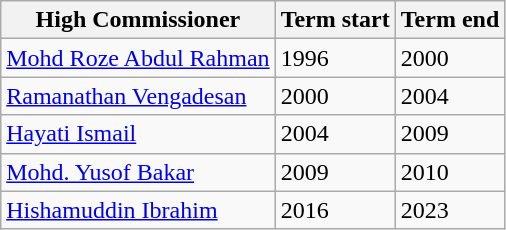<table class=wikitable>
<tr>
<th>High Commissioner</th>
<th>Term start</th>
<th>Term end</th>
</tr>
<tr>
<td><a href='#'>Mohd Roze Abdul Rahman</a></td>
<td>1996</td>
<td>2000</td>
</tr>
<tr>
<td><a href='#'>Ramanathan Vengadesan</a></td>
<td>2000</td>
<td>2004</td>
</tr>
<tr>
<td><a href='#'>Hayati Ismail</a></td>
<td>2004</td>
<td>2009</td>
</tr>
<tr>
<td><a href='#'>Mohd. Yusof Bakar</a></td>
<td>2009</td>
<td>2010</td>
</tr>
<tr>
<td><a href='#'>Hishamuddin Ibrahim</a></td>
<td>2016</td>
<td>2023</td>
</tr>
</table>
